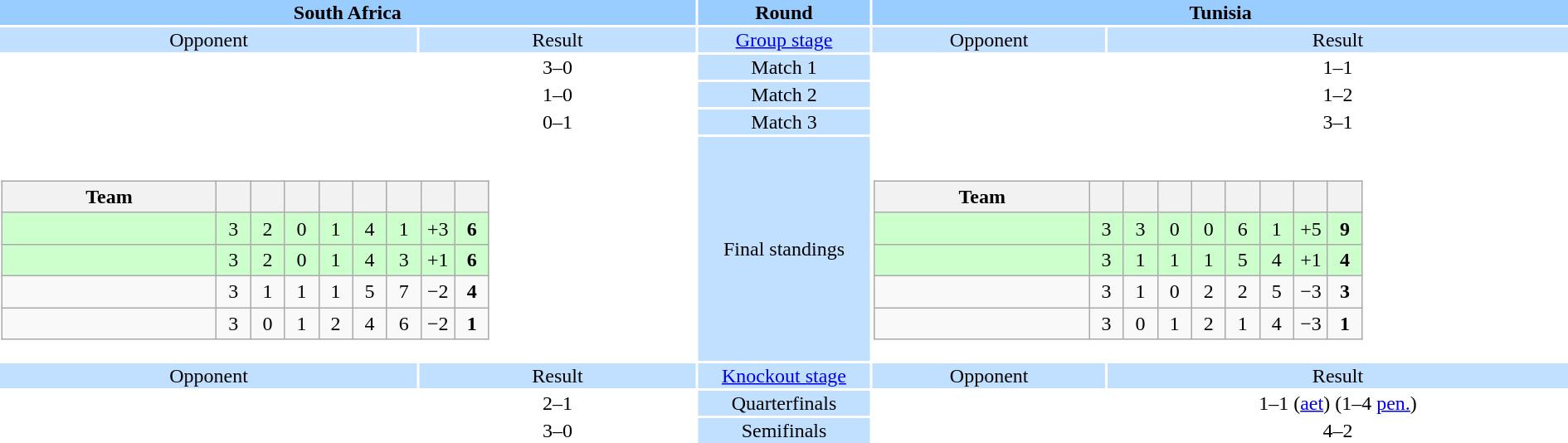<table style="width:100%; text-align:center;">
<tr style="vertical-align:top; background:#9cf;">
<th colspan=2 style="width:1*">South Africa</th>
<th>Round</th>
<th colspan=2 style="width:1*">Tunisia</th>
</tr>
<tr style="vertical-align:top; background:#c1e0ff;">
<td>Opponent</td>
<td>Result</td>
<td><a href='#'>Group stage</a></td>
<td>Opponent</td>
<td>Result</td>
</tr>
<tr>
<td align=left></td>
<td>3–0</td>
<td style="background:#c1e0ff;">Match 1</td>
<td align=left></td>
<td>1–1</td>
</tr>
<tr>
<td align=left></td>
<td>1–0</td>
<td style="background:#c1e0ff;">Match 2</td>
<td align=left></td>
<td>1–2</td>
</tr>
<tr>
<td align=left></td>
<td>0–1</td>
<td style="background:#c1e0ff;">Match 3</td>
<td align=left></td>
<td>3–1</td>
</tr>
<tr>
<td colspan="2" style="text-align:center;"><br><table class="wikitable" style="text-align:center">
<tr>
<th width=165>Team</th>
<th width=20></th>
<th width=20></th>
<th width=20></th>
<th width=20></th>
<th width=20></th>
<th width=20></th>
<th width=20></th>
<th width=20></th>
</tr>
<tr bgcolor=ccffcc>
<td align=left><strong></strong></td>
<td>3</td>
<td>2</td>
<td>0</td>
<td>1</td>
<td>4</td>
<td>1</td>
<td>+3</td>
<td><strong>6</strong></td>
</tr>
<tr bgcolor=ccffcc>
<td align=left></td>
<td>3</td>
<td>2</td>
<td>0</td>
<td>1</td>
<td>4</td>
<td>3</td>
<td>+1</td>
<td><strong>6</strong></td>
</tr>
<tr>
<td align=left></td>
<td>3</td>
<td>1</td>
<td>1</td>
<td>1</td>
<td>5</td>
<td>7</td>
<td>−2</td>
<td><strong>4</strong></td>
</tr>
<tr>
<td align=left></td>
<td>3</td>
<td>0</td>
<td>1</td>
<td>2</td>
<td>4</td>
<td>6</td>
<td>−2</td>
<td><strong>1</strong></td>
</tr>
</table>
</td>
<td style="background:#c1e0ff;">Final standings</td>
<td colspan="2" style="text-align:center;"><br><table class="wikitable" style="text-align:center">
<tr>
<th width=165>Team</th>
<th width=20></th>
<th width=20></th>
<th width=20></th>
<th width=20></th>
<th width=20></th>
<th width=20></th>
<th width=20></th>
<th width=20></th>
</tr>
<tr bgcolor=ccffcc>
<td align=left></td>
<td>3</td>
<td>3</td>
<td>0</td>
<td>0</td>
<td>6</td>
<td>1</td>
<td>+5</td>
<td><strong>9</strong></td>
</tr>
<tr bgcolor=ccffcc>
<td align=left><strong></strong></td>
<td>3</td>
<td>1</td>
<td>1</td>
<td>1</td>
<td>5</td>
<td>4</td>
<td>+1</td>
<td><strong>4</strong></td>
</tr>
<tr>
<td align=left></td>
<td>3</td>
<td>1</td>
<td>0</td>
<td>2</td>
<td>2</td>
<td>5</td>
<td>−3</td>
<td><strong>3</strong></td>
</tr>
<tr>
<td align=left></td>
<td>3</td>
<td>0</td>
<td>1</td>
<td>2</td>
<td>1</td>
<td>4</td>
<td>−3</td>
<td><strong>1</strong></td>
</tr>
</table>
</td>
</tr>
<tr style="vertical-align:top; background:#c1e0ff;">
<td>Opponent</td>
<td>Result</td>
<td><a href='#'>Knockout stage</a></td>
<td>Opponent</td>
<td>Result</td>
</tr>
<tr>
<td align=left></td>
<td>2–1</td>
<td style="background:#c1e0ff;">Quarterfinals</td>
<td align=left></td>
<td>1–1 (<a href='#'>aet</a>) (1–4 <a href='#'>pen.</a>)</td>
</tr>
<tr>
<td align=left></td>
<td>3–0</td>
<td style="background:#c1e0ff;">Semifinals</td>
<td align=left></td>
<td>4–2</td>
</tr>
</table>
